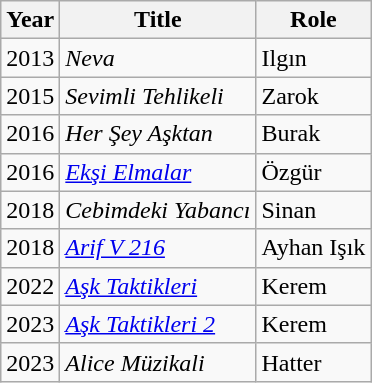<table class="wikitable sortable">
<tr>
<th>Year</th>
<th>Title</th>
<th>Role</th>
</tr>
<tr>
<td>2013</td>
<td><em>Neva</em></td>
<td>Ilgın</td>
</tr>
<tr>
<td>2015</td>
<td><em>Sevimli Tehlikeli</em></td>
<td>Zarok</td>
</tr>
<tr>
<td>2016</td>
<td><em>Her Şey Aşktan</em></td>
<td>Burak</td>
</tr>
<tr>
<td>2016</td>
<td><em><a href='#'>Ekşi Elmalar</a></em></td>
<td>Özgür</td>
</tr>
<tr>
<td>2018</td>
<td><em>Cebimdeki Yabancı</em></td>
<td>Sinan</td>
</tr>
<tr>
<td>2018</td>
<td><em><a href='#'>Arif V 216</a></em></td>
<td>Ayhan Işık</td>
</tr>
<tr>
<td>2022</td>
<td><em><a href='#'>Aşk Taktikleri</a></em></td>
<td>Kerem</td>
</tr>
<tr>
<td>2023</td>
<td><em><a href='#'>Aşk Taktikleri 2</a></em></td>
<td>Kerem</td>
</tr>
<tr>
<td>2023</td>
<td><em>Alice Müzikali</em></td>
<td>Hatter</td>
</tr>
</table>
